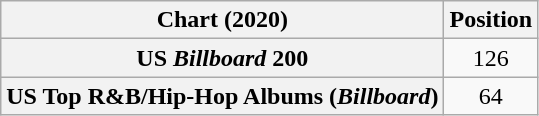<table class="wikitable sortable plainrowheaders" style="text-align:center">
<tr>
<th scope="col">Chart (2020)</th>
<th scope="col">Position</th>
</tr>
<tr>
<th scope="row">US <em>Billboard</em> 200</th>
<td>126</td>
</tr>
<tr>
<th scope="row">US Top R&B/Hip-Hop Albums (<em>Billboard</em>)</th>
<td>64</td>
</tr>
</table>
